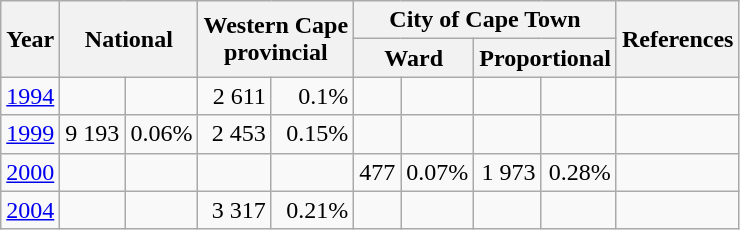<table class="wikitable">
<tr>
<th rowspan="2">Year</th>
<th colspan="2" rowspan="2">National</th>
<th colspan="2" rowspan="2">Western Cape<br>provincial</th>
<th colspan="4">City of Cape Town</th>
<th rowspan="2">References</th>
</tr>
<tr>
<th colspan="2">Ward</th>
<th colspan="2">Proportional</th>
</tr>
<tr align=right>
<td><a href='#'>1994</a></td>
<td></td>
<td></td>
<td>2 611</td>
<td>0.1%</td>
<td></td>
<td></td>
<td></td>
<td></td>
<td></td>
</tr>
<tr align=right>
<td><a href='#'>1999</a></td>
<td>9 193</td>
<td>0.06%</td>
<td>2 453</td>
<td>0.15%</td>
<td></td>
<td></td>
<td></td>
<td></td>
<td></td>
</tr>
<tr align=right>
<td><a href='#'>2000</a></td>
<td></td>
<td></td>
<td></td>
<td></td>
<td>477</td>
<td>0.07%</td>
<td>1 973</td>
<td>0.28%</td>
<td></td>
</tr>
<tr align=right>
<td><a href='#'>2004</a></td>
<td></td>
<td></td>
<td>3 317</td>
<td>0.21%</td>
<td></td>
<td></td>
<td></td>
<td></td>
<td></td>
</tr>
</table>
